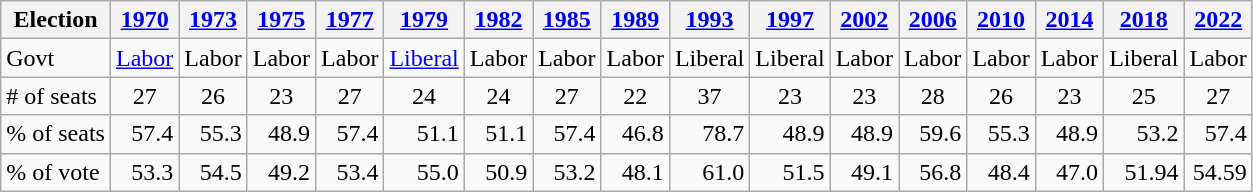<table class=wikitable>
<tr>
<th>Election</th>
<th><a href='#'>1970</a></th>
<th><a href='#'>1973</a></th>
<th><a href='#'>1975</a></th>
<th><a href='#'>1977</a></th>
<th><a href='#'>1979</a></th>
<th><a href='#'>1982</a></th>
<th><a href='#'>1985</a></th>
<th><a href='#'>1989</a></th>
<th><a href='#'>1993</a></th>
<th><a href='#'>1997</a></th>
<th><a href='#'>2002</a></th>
<th><a href='#'>2006</a></th>
<th><a href='#'>2010</a></th>
<th><a href='#'>2014</a></th>
<th><a href='#'>2018</a></th>
<th><a href='#'>2022</a></th>
</tr>
<tr align=center>
<td align=left>Govt</td>
<td><a href='#'>Labor</a></td>
<td>Labor</td>
<td>Labor</td>
<td>Labor</td>
<td><a href='#'>Liberal</a></td>
<td>Labor</td>
<td>Labor</td>
<td>Labor</td>
<td>Liberal</td>
<td>Liberal</td>
<td>Labor</td>
<td>Labor</td>
<td>Labor</td>
<td>Labor</td>
<td>Liberal</td>
<td>Labor</td>
</tr>
<tr align=center>
<td align=left># of seats</td>
<td>27</td>
<td>26</td>
<td>23</td>
<td>27</td>
<td>24</td>
<td>24</td>
<td>27</td>
<td>22</td>
<td>37</td>
<td>23</td>
<td>23</td>
<td>28</td>
<td>26</td>
<td>23</td>
<td>25</td>
<td>27</td>
</tr>
<tr align=right>
<td align=left>% of seats</td>
<td>57.4</td>
<td>55.3</td>
<td>48.9</td>
<td>57.4</td>
<td>51.1</td>
<td>51.1</td>
<td>57.4</td>
<td>46.8</td>
<td>78.7</td>
<td>48.9</td>
<td>48.9</td>
<td>59.6</td>
<td>55.3</td>
<td>48.9</td>
<td>53.2</td>
<td>57.4</td>
</tr>
<tr align=right>
<td align=left>% of vote</td>
<td>53.3</td>
<td>54.5</td>
<td>49.2</td>
<td>53.4</td>
<td>55.0</td>
<td>50.9</td>
<td>53.2</td>
<td>48.1</td>
<td>61.0</td>
<td>51.5</td>
<td>49.1</td>
<td>56.8</td>
<td>48.4</td>
<td>47.0</td>
<td>51.94</td>
<td>54.59</td>
</tr>
</table>
